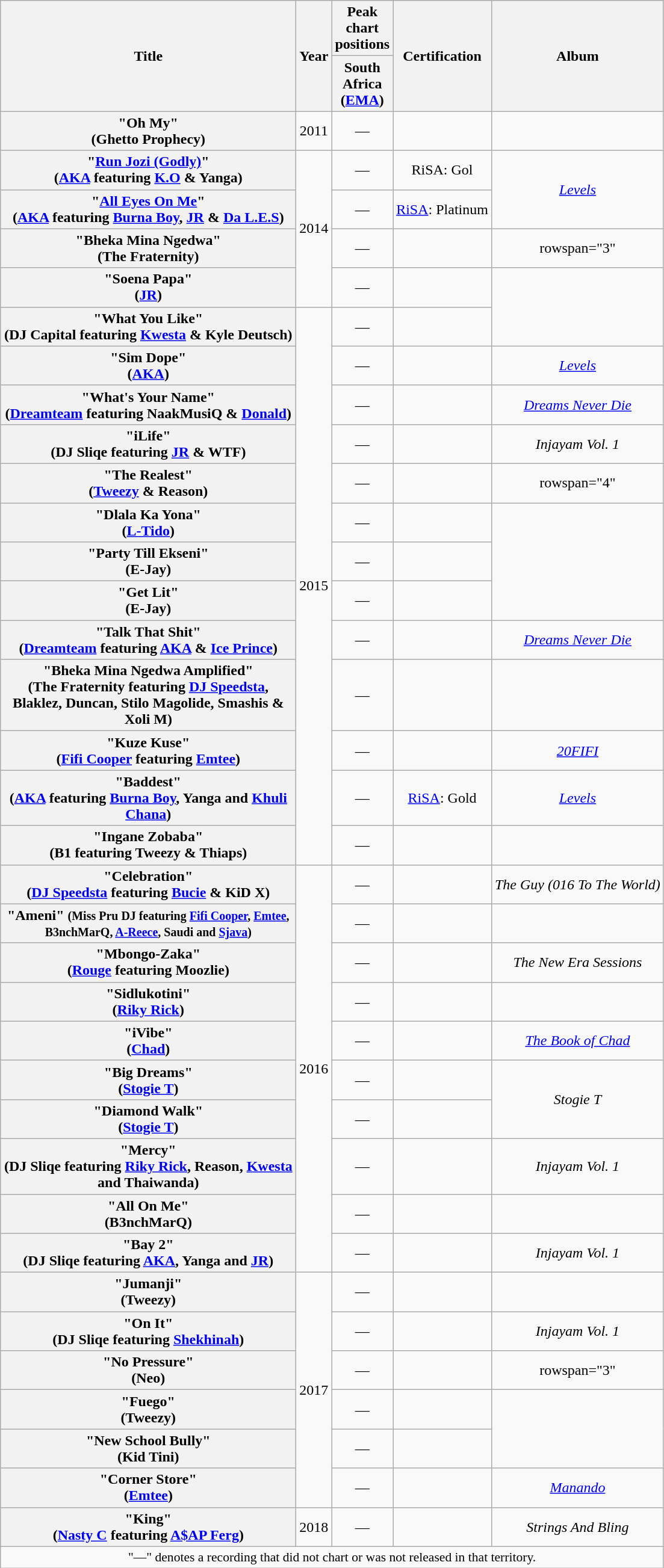<table class="wikitable plainrowheaders" style="text-align:center;">
<tr>
<th scope="col" rowspan="2" style="width:20em;">Title</th>
<th scope="col" rowspan="2">Year</th>
<th scope="col" colspan="1">Peak chart positions</th>
<th scope="col" rowspan="2">Certification</th>
<th scope="col" rowspan="2">Album</th>
</tr>
<tr>
<th scope="col" style="width:3em;">South Africa (<a href='#'>EMA</a>)</th>
</tr>
<tr>
<th scope="row">"Oh My"<br>(Ghetto Prophecy)</th>
<td>2011</td>
<td>—</td>
<td></td>
<td></td>
</tr>
<tr>
<th scope="row">"<a href='#'>Run Jozi (Godly)</a>"<br>(<a href='#'>AKA</a> featuring <a href='#'>K.O</a> & Yanga)</th>
<td rowspan="4">2014</td>
<td>—</td>
<td>RiSA: Gol</td>
<td rowspan="2"><em><a href='#'>Levels</a></em></td>
</tr>
<tr>
<th scope="row">"<a href='#'>All Eyes On Me</a>"<br>(<a href='#'>AKA</a> featuring <a href='#'>Burna Boy</a>, <a href='#'>JR</a> & <a href='#'>Da L.E.S</a>)</th>
<td>—</td>
<td><a href='#'>RiSA</a>: Platinum</td>
</tr>
<tr>
<th scope="row">"Bheka Mina Ngedwa"<br>(The Fraternity)</th>
<td>—</td>
<td></td>
<td>rowspan="3" </td>
</tr>
<tr>
<th scope="row">"Soena Papa"<br>(<a href='#'>JR</a>)</th>
<td>—</td>
<td></td>
</tr>
<tr>
<th scope="row">"What You Like"<br>(DJ Capital featuring <a href='#'>Kwesta</a> & Kyle Deutsch)</th>
<td rowspan="13">2015</td>
<td>—</td>
<td></td>
</tr>
<tr>
<th scope="row">"Sim Dope"<br>(<a href='#'>AKA</a>)</th>
<td>—</td>
<td></td>
<td><em><a href='#'>Levels</a></em></td>
</tr>
<tr>
<th scope="row">"What's Your Name"<br>(<a href='#'>Dreamteam</a> featuring NaakMusiQ & <a href='#'>Donald</a>)</th>
<td>—</td>
<td></td>
<td><em><a href='#'>Dreams Never Die</a></em></td>
</tr>
<tr>
<th scope="row">"iLife"<br>(DJ Sliqe featuring <a href='#'>JR</a> & WTF)</th>
<td>—</td>
<td></td>
<td><em>Injayam Vol. 1</em></td>
</tr>
<tr>
<th scope="row">"The Realest"<br>(<a href='#'>Tweezy</a> & Reason)</th>
<td>—</td>
<td></td>
<td>rowspan="4" </td>
</tr>
<tr>
<th scope="row">"Dlala Ka Yona"<br>(<a href='#'>L-Tido</a>)</th>
<td>—</td>
<td></td>
</tr>
<tr>
<th scope="row">"Party Till Ekseni"<br>(E-Jay)</th>
<td>—</td>
<td></td>
</tr>
<tr>
<th scope="row">"Get Lit"<br>(E-Jay)</th>
<td>—</td>
<td></td>
</tr>
<tr>
<th scope="row">"Talk That Shit"<br>(<a href='#'>Dreamteam</a> featuring <a href='#'>AKA</a> & <a href='#'>Ice Prince</a>)</th>
<td>—</td>
<td></td>
<td><em><a href='#'>Dreams Never Die</a></em></td>
</tr>
<tr>
<th scope="row">"Bheka Mina Ngedwa Amplified"<br>(The Fraternity featuring <a href='#'>DJ Speedsta</a>, Blaklez, Duncan, Stilo Magolide, Smashis & Xoli M)</th>
<td>—</td>
<td></td>
<td></td>
</tr>
<tr>
<th scope="row">"Kuze Kuse"<br>(<a href='#'>Fifi Cooper</a> featuring <a href='#'>Emtee</a>)</th>
<td>—</td>
<td></td>
<td><em><a href='#'>20FIFI</a></em></td>
</tr>
<tr>
<th scope="row">"Baddest"<br>(<a href='#'>AKA</a> featuring <a href='#'>Burna Boy</a>, Yanga and <a href='#'>Khuli Chana</a>)</th>
<td>—</td>
<td><a href='#'>RiSA</a>: Gold</td>
<td><em><a href='#'>Levels</a></em></td>
</tr>
<tr>
<th scope="row">"Ingane Zobaba"<br>(B1 featuring Tweezy & Thiaps)</th>
<td>—</td>
<td></td>
<td></td>
</tr>
<tr>
<th scope="row">"Celebration"<br>(<a href='#'>DJ Speedsta</a> featuring <a href='#'>Bucie</a> & KiD X)</th>
<td rowspan="10">2016</td>
<td>—</td>
<td></td>
<td><em>The Guy (016 To The World)</em></td>
</tr>
<tr>
<th scope="row">"Ameni" <small>(Miss Pru DJ featuring <a href='#'>Fifi Cooper</a>, <a href='#'>Emtee</a>, B3nchMarQ, <a href='#'>A-Reece</a>, Saudi and <a href='#'>Sjava</a>)</small></th>
<td>—</td>
<td></td>
<td></td>
</tr>
<tr>
<th scope="row">"Mbongo-Zaka"<br>(<a href='#'>Rouge</a> featuring Moozlie)</th>
<td>—</td>
<td></td>
<td><em>The New Era Sessions</em></td>
</tr>
<tr>
<th scope="row">"Sidlukotini"<br>(<a href='#'>Riky Rick</a>)</th>
<td>—</td>
<td></td>
<td></td>
</tr>
<tr>
<th scope="row">"iVibe"<br>(<a href='#'>Chad</a>)</th>
<td>—</td>
<td></td>
<td><em><a href='#'>The Book of Chad</a></em></td>
</tr>
<tr>
<th scope="row">"Big Dreams"<br>(<a href='#'>Stogie T</a>)</th>
<td>—</td>
<td></td>
<td rowspan="2"><em>Stogie T</em></td>
</tr>
<tr>
<th scope="row">"Diamond Walk"<br>(<a href='#'>Stogie T</a>)</th>
<td>—</td>
<td></td>
</tr>
<tr>
<th scope="row">"Mercy"<br>(DJ Sliqe featuring <a href='#'>Riky Rick</a>, Reason, <a href='#'>Kwesta</a> and Thaiwanda)</th>
<td>—</td>
<td></td>
<td><em>Injayam Vol. 1</em></td>
</tr>
<tr>
<th scope="row">"All On Me"<br>(B3nchMarQ)</th>
<td>—</td>
<td></td>
<td></td>
</tr>
<tr>
<th scope="row">"Bay 2"<br>(DJ Sliqe featuring <a href='#'>AKA</a>, Yanga and <a href='#'>JR</a>)</th>
<td>—</td>
<td></td>
<td><em>Injayam Vol. 1</em></td>
</tr>
<tr>
<th scope="row">"Jumanji"<br>(Tweezy)</th>
<td rowspan="6">2017</td>
<td>—</td>
<td></td>
<td></td>
</tr>
<tr>
<th scope="row">"On It"<br>(DJ Sliqe featuring <a href='#'>Shekhinah</a>)</th>
<td>—</td>
<td></td>
<td><em>Injayam Vol. 1</em></td>
</tr>
<tr>
<th scope="row">"No Pressure"<br>(Neo)</th>
<td>—</td>
<td></td>
<td>rowspan="3" </td>
</tr>
<tr>
<th scope="row">"Fuego"<br>(Tweezy)</th>
<td>—</td>
<td></td>
</tr>
<tr>
<th scope="row">"New School Bully"<br>(Kid Tini)</th>
<td>—</td>
<td></td>
</tr>
<tr>
<th scope="row">"Corner Store"<br>(<a href='#'>Emtee</a>)</th>
<td>—</td>
<td></td>
<td><em><a href='#'>Manando</a></em></td>
</tr>
<tr>
<th scope="row">"King"<br>(<a href='#'>Nasty C</a> featuring <a href='#'>A$AP Ferg</a>)</th>
<td>2018</td>
<td>—</td>
<td></td>
<td><em>Strings And Bling</em></td>
</tr>
<tr>
<td colspan="14" style="font-size:90%">"—" denotes a recording that did not chart or was not released in that territory.</td>
</tr>
</table>
